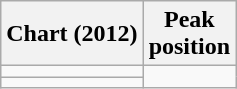<table class="wikitable sortable">
<tr>
<th>Chart (2012)</th>
<th>Peak<br>position</th>
</tr>
<tr>
<td></td>
</tr>
<tr>
<td></td>
</tr>
</table>
